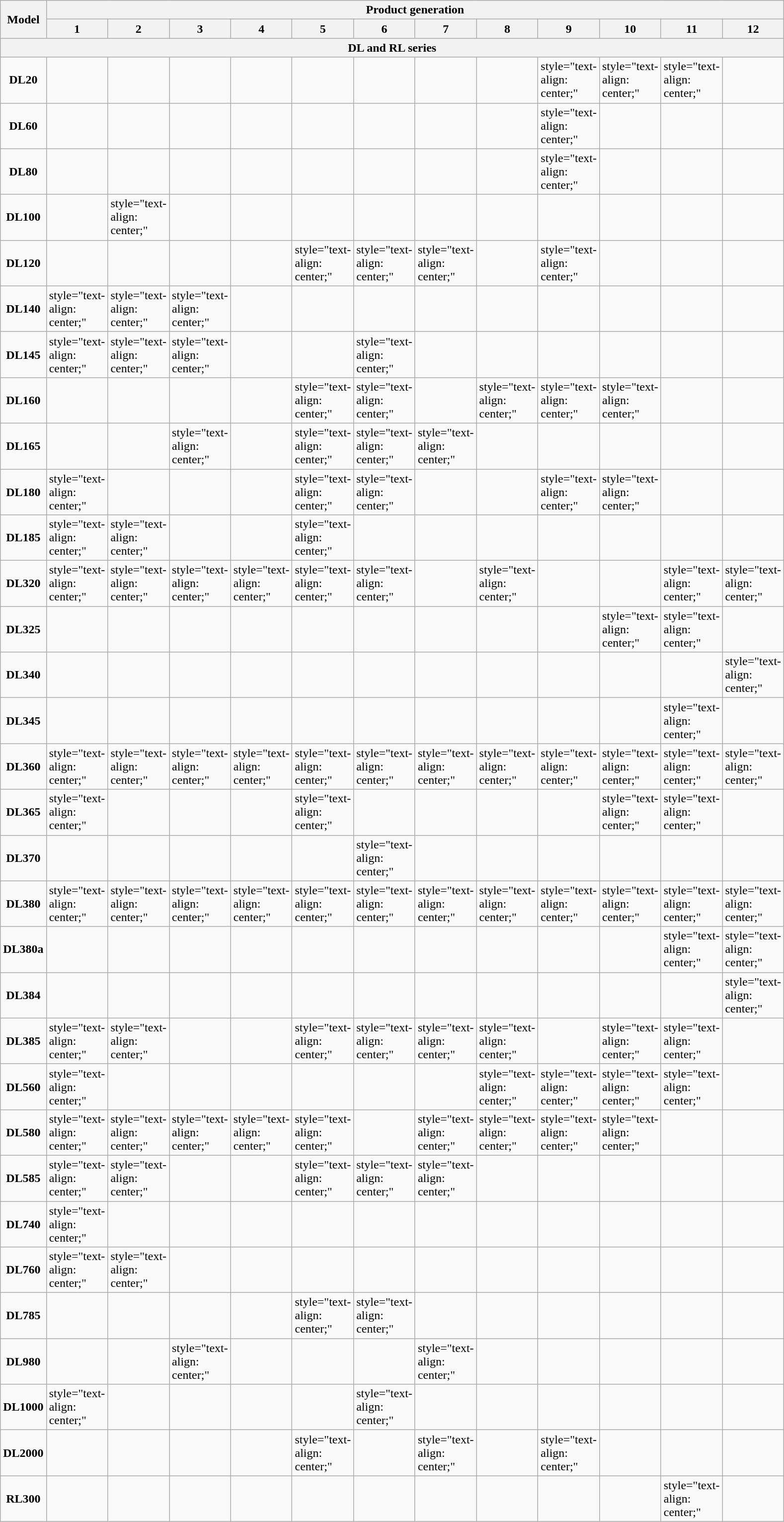<table class="wikitable sortable">
<tr>
<th rowspan="2" style="text-align: center;">Model</th>
<th colspan="12" style="text-align: center; font-weight: bold;">Product generation</th>
</tr>
<tr>
<th style="text-align: center; font-weight: bold; width: 1em;">1</th>
<th style="text-align: center; font-weight: bold; width: 1em;">2</th>
<th style="text-align: center; font-weight: bold; width: 1em;">3</th>
<th style="text-align: center; font-weight: bold; width: 1em;">4</th>
<th style="text-align: center; font-weight: bold; width: 1em;">5</th>
<th style="text-align: center; font-weight: bold; width: 1em;">6</th>
<th style="text-align: center; font-weight: bold; width: 1em;">7</th>
<th style="text-align: center; font-weight: bold; width: 1em;">8</th>
<th style="text-align: center; font-weight: bold; width: 1em;">9</th>
<th style="text-align: center; font-weight: bold; width: 1em;">10</th>
<th style="text-align: center; font-weight: bold; width: 1em;">11</th>
<th style="text-align: center; font-weight: bold; width: 1em;">12</th>
</tr>
<tr>
<th colspan="13">DL and RL series</th>
</tr>
<tr>
<td style="text-align: center; font-weight: bold;">DL20</td>
<td style="text-align: center;"></td>
<td style="text-align: center;"></td>
<td style="text-align: center;"></td>
<td style="text-align: center;"></td>
<td style="text-align: center;"></td>
<td style="text-align: center;"></td>
<td style="text-align: center;"></td>
<td style="text-align: center;"></td>
<td>style="text-align: center;" </td>
<td>style="text-align: center;" </td>
<td>style="text-align: center;" </td>
<td style="text-align: center;"></td>
</tr>
<tr>
<td style="text-align: center; font-weight: bold;">DL60</td>
<td style="text-align: center;"></td>
<td style="text-align: center;"></td>
<td style="text-align: center;"></td>
<td style="text-align: center;"></td>
<td style="text-align: center;"></td>
<td style="text-align: center;"></td>
<td style="text-align: center;"></td>
<td style="text-align: center;"></td>
<td>style="text-align: center;" </td>
<td style="text-align: center;"></td>
<td style="text-align: center;"></td>
<td style="text-align: center;"></td>
</tr>
<tr>
<td style="text-align: center; font-weight: bold;">DL80</td>
<td style="text-align: center;"></td>
<td style="text-align: center;"></td>
<td style="text-align: center;"></td>
<td style="text-align: center;"></td>
<td style="text-align: center;"></td>
<td style="text-align: center;"></td>
<td style="text-align: center;"></td>
<td style="text-align: center;"></td>
<td>style="text-align: center;" </td>
<td style="text-align: center;"></td>
<td style="text-align: center;"></td>
<td style="text-align: center;"></td>
</tr>
<tr>
<td style="text-align: center; font-weight: bold;">DL100</td>
<td style="text-align: center;"></td>
<td>style="text-align: center;" </td>
<td style="text-align: center;"></td>
<td style="text-align: center;"></td>
<td style="text-align: center;"></td>
<td style="text-align: center;"></td>
<td style="text-align: center;"></td>
<td style="text-align: center;"></td>
<td style="text-align: center;"></td>
<td style="text-align: center;"></td>
<td style="text-align: center;"></td>
<td style="text-align: center;"></td>
</tr>
<tr>
<td style="text-align: center; font-weight: bold;">DL120</td>
<td style="text-align: center;"></td>
<td style="text-align: center;"></td>
<td style="text-align: center;"></td>
<td style="text-align: center;"></td>
<td>style="text-align: center;" </td>
<td>style="text-align: center;" </td>
<td>style="text-align: center;" </td>
<td style="text-align: center;"></td>
<td>style="text-align: center;" </td>
<td style="text-align: center;"></td>
<td style="text-align: center;"></td>
<td style="text-align: center;"></td>
</tr>
<tr>
<td style="text-align: center; font-weight: bold;">DL140</td>
<td>style="text-align: center;" </td>
<td>style="text-align: center;" </td>
<td>style="text-align: center;" </td>
<td style="text-align: center;"></td>
<td style="text-align: center;"></td>
<td style="text-align: center;"></td>
<td style="text-align: center;"></td>
<td style="text-align: center;"></td>
<td style="text-align: center;"></td>
<td style="text-align: center;"></td>
<td style="text-align: center;"></td>
<td style="text-align: center;"></td>
</tr>
<tr>
<td style="text-align: center; font-weight: bold;">DL145</td>
<td>style="text-align: center;" </td>
<td>style="text-align: center;" </td>
<td>style="text-align: center;" </td>
<td style="text-align: center;"></td>
<td style="text-align: center;"></td>
<td>style="text-align: center;" </td>
<td style="text-align: center;"></td>
<td style="text-align: center;"></td>
<td style="text-align: center;"></td>
<td style="text-align: center;"></td>
<td style="text-align: center;"></td>
<td style="text-align: center;"></td>
</tr>
<tr>
<td style="text-align: center; font-weight: bold;">DL160</td>
<td style="text-align: center;"></td>
<td style="text-align: center;"></td>
<td style="text-align: center;"></td>
<td style="text-align: center;"></td>
<td>style="text-align: center;" </td>
<td>style="text-align: center;" </td>
<td style="text-align: center;"></td>
<td>style="text-align: center;" </td>
<td>style="text-align: center;" </td>
<td>style="text-align: center;" </td>
<td style="text-align: center;"></td>
<td style="text-align: center;"></td>
</tr>
<tr>
<td style="text-align: center; font-weight: bold;">DL165</td>
<td style="text-align: center;"></td>
<td style="text-align: center;"></td>
<td>style="text-align: center;" </td>
<td style="text-align: center;"></td>
<td>style="text-align: center;" </td>
<td>style="text-align: center;" </td>
<td>style="text-align: center;" </td>
<td style="text-align: center;"></td>
<td style="text-align: center;"></td>
<td style="text-align: center;"></td>
<td style="text-align: center;"></td>
<td style="text-align: center;"></td>
</tr>
<tr>
<td style="text-align: center; font-weight: bold;">DL180</td>
<td>style="text-align: center;" </td>
<td style="text-align: center;"></td>
<td style="text-align: center;"></td>
<td style="text-align: center;"></td>
<td>style="text-align: center;" </td>
<td>style="text-align: center;" </td>
<td style="text-align: center;"></td>
<td style="text-align: center;"></td>
<td>style="text-align: center;" </td>
<td>style="text-align: center;" </td>
<td style="text-align: center;"></td>
<td style="text-align: center;"></td>
</tr>
<tr>
<td style="text-align: center; font-weight: bold;">DL185</td>
<td>style="text-align: center;" </td>
<td>style="text-align: center;" </td>
<td style="text-align: center;"></td>
<td style="text-align: center;"></td>
<td>style="text-align: center;" </td>
<td style="text-align: center;"></td>
<td style="text-align: center;"></td>
<td style="text-align: center;"></td>
<td style="text-align: center;"></td>
<td style="text-align: center;"></td>
<td style="text-align: center;"></td>
<td style="text-align: center;"></td>
</tr>
<tr>
<td style="text-align: center; font-weight: bold;">DL320</td>
<td>style="text-align: center;" </td>
<td>style="text-align: center;" </td>
<td>style="text-align: center;" </td>
<td>style="text-align: center;" </td>
<td>style="text-align: center;" </td>
<td>style="text-align: center;" </td>
<td style="text-align: center;"></td>
<td>style="text-align: center;" </td>
<td style="text-align: center;"></td>
<td style="text-align: center;"></td>
<td>style="text-align: center;" </td>
<td>style="text-align: center;" </td>
</tr>
<tr>
<td style="text-align: center; font-weight: bold;">DL325</td>
<td style="text-align: center;"></td>
<td style="text-align: center;"></td>
<td style="text-align: center;"></td>
<td style="text-align: center;"></td>
<td style="text-align: center;"></td>
<td style="text-align: center;"></td>
<td style="text-align: center;"></td>
<td style="text-align: center;"></td>
<td style="text-align: center;"></td>
<td>style="text-align: center;" </td>
<td>style="text-align: center;" </td>
<td style="text-align: center;"></td>
</tr>
<tr>
<td style="text-align: center; font-weight: bold;">DL340</td>
<td style="text-align: center;"></td>
<td style="text-align: center;"></td>
<td style="text-align: center;"></td>
<td style="text-align: center;"></td>
<td style="text-align: center;"></td>
<td style="text-align: center;"></td>
<td style="text-align: center;"></td>
<td style="text-align: center;"></td>
<td style="text-align: center;"></td>
<td style="text-align: center;"></td>
<td style="text-align: center;"></td>
<td>style="text-align: center;" </td>
</tr>
<tr>
<td style="text-align: center; font-weight: bold;">DL345</td>
<td style="text-align: center;"></td>
<td style="text-align: center;"></td>
<td style="text-align: center;"></td>
<td style="text-align: center;"></td>
<td style="text-align: center;"></td>
<td style="text-align: center;"></td>
<td style="text-align: center;"></td>
<td style="text-align: center;"></td>
<td style="text-align: center;"></td>
<td style="text-align: center;"></td>
<td>style="text-align: center;" </td>
<td style="text-align: center;"></td>
</tr>
<tr>
<td style="text-align: center; font-weight: bold;">DL360</td>
<td>style="text-align: center;" </td>
<td>style="text-align: center;" </td>
<td>style="text-align: center;" </td>
<td>style="text-align: center;" </td>
<td>style="text-align: center;" </td>
<td>style="text-align: center;" </td>
<td>style="text-align: center;" </td>
<td>style="text-align: center;" </td>
<td>style="text-align: center;" </td>
<td>style="text-align: center;" </td>
<td>style="text-align: center;" </td>
<td>style="text-align: center;" </td>
</tr>
<tr>
<td style="text-align: center; font-weight: bold;">DL365</td>
<td>style="text-align: center;" </td>
<td style="text-align: center;"></td>
<td style="text-align: center;"></td>
<td style="text-align: center;"></td>
<td>style="text-align: center;" </td>
<td style="text-align: center;"></td>
<td style="text-align: center;"></td>
<td style="text-align: center;"></td>
<td style="text-align: center;"></td>
<td>style="text-align: center;" </td>
<td>style="text-align: center;" </td>
<td style="text-align: center;"></td>
</tr>
<tr>
<td style="text-align: center; font-weight: bold;">DL370</td>
<td style="text-align: center;"></td>
<td style="text-align: center;"></td>
<td style="text-align: center;"></td>
<td style="text-align: center;"></td>
<td style="text-align: center;"></td>
<td>style="text-align: center;" </td>
<td style="text-align: center;"></td>
<td style="text-align: center;"></td>
<td style="text-align: center;"></td>
<td style="text-align: center;"></td>
<td style="text-align: center;"></td>
<td style="text-align: center;"></td>
</tr>
<tr>
<td style="text-align: center; font-weight: bold;">DL380</td>
<td>style="text-align: center;" </td>
<td>style="text-align: center;" </td>
<td>style="text-align: center;" </td>
<td>style="text-align: center;" </td>
<td>style="text-align: center;" </td>
<td>style="text-align: center;" </td>
<td>style="text-align: center;" </td>
<td>style="text-align: center;" </td>
<td>style="text-align: center;" </td>
<td>style="text-align: center;" </td>
<td>style="text-align: center;" </td>
<td>style="text-align: center;" </td>
</tr>
<tr>
<td style="text-align: center; font-weight: bold;">DL380a</td>
<td style="text-align: center;"></td>
<td style="text-align: center;"></td>
<td style="text-align: center;"></td>
<td style="text-align: center;"></td>
<td style="text-align: center;"></td>
<td style="text-align: center;"></td>
<td style="text-align: center;"></td>
<td style="text-align: center;"></td>
<td style="text-align: center;"></td>
<td style="text-align: center;"></td>
<td>style="text-align: center;" </td>
<td>style="text-align: center;" </td>
</tr>
<tr>
<td style="text-align: center; font-weight: bold;">DL384</td>
<td style="text-align: center;"></td>
<td style="text-align: center;"></td>
<td style="text-align: center;"></td>
<td style="text-align: center;"></td>
<td style="text-align: center;"></td>
<td style="text-align: center;"></td>
<td style="text-align: center;"></td>
<td style="text-align: center;"></td>
<td style="text-align: center;"></td>
<td style="text-align: center;"></td>
<td style="text-align: center;"></td>
<td>style="text-align: center;" </td>
</tr>
<tr>
<td style="text-align: center; font-weight: bold;">DL385</td>
<td>style="text-align: center;" </td>
<td>style="text-align: center;" </td>
<td style="text-align: center;"></td>
<td style="text-align: center;"></td>
<td>style="text-align: center;" </td>
<td>style="text-align: center;" </td>
<td>style="text-align: center;" </td>
<td>style="text-align: center;" </td>
<td style="text-align: center;"></td>
<td>style="text-align: center;" </td>
<td>style="text-align: center;" </td>
<td style="text-align: center;"></td>
</tr>
<tr>
<td style="text-align: center; font-weight: bold;">DL560</td>
<td>style="text-align: center;" </td>
<td style="text-align: center;"></td>
<td style="text-align: center;"></td>
<td style="text-align: center;"></td>
<td style="text-align: center;"></td>
<td style="text-align: center;"></td>
<td style="text-align: center;"></td>
<td>style="text-align: center;" </td>
<td>style="text-align: center;" </td>
<td>style="text-align: center;" </td>
<td>style="text-align: center;" </td>
<td style="text-align: center;"></td>
</tr>
<tr>
<td style="text-align: center; font-weight: bold;">DL580</td>
<td>style="text-align: center;" </td>
<td>style="text-align: center;" </td>
<td>style="text-align: center;" </td>
<td>style="text-align: center;" </td>
<td>style="text-align: center;" </td>
<td style="text-align: center;"></td>
<td>style="text-align: center;" </td>
<td>style="text-align: center;" </td>
<td>style="text-align: center;" </td>
<td>style="text-align: center;" </td>
<td style="text-align: center;"></td>
<td style="text-align: center;"></td>
</tr>
<tr>
<td style="text-align: center; font-weight: bold;">DL585</td>
<td>style="text-align: center;" </td>
<td>style="text-align: center;" </td>
<td style="text-align: center;"></td>
<td style="text-align: center;"></td>
<td>style="text-align: center;" </td>
<td>style="text-align: center;" </td>
<td>style="text-align: center;" </td>
<td style="text-align: center;"></td>
<td style="text-align: center;"></td>
<td style="text-align: center;"></td>
<td style="text-align: center;"></td>
<td style="text-align: center;"></td>
</tr>
<tr>
<td style="text-align: center; font-weight: bold;">DL740</td>
<td>style="text-align: center;" </td>
<td style="text-align: center;"></td>
<td style="text-align: center;"></td>
<td style="text-align: center;"></td>
<td style="text-align: center;"></td>
<td style="text-align: center;"></td>
<td style="text-align: center;"></td>
<td style="text-align: center;"></td>
<td style="text-align: center;"></td>
<td style="text-align: center;"></td>
<td style="text-align: center;"></td>
<td style="text-align: center;"></td>
</tr>
<tr>
<td style="text-align: center; font-weight: bold;">DL760</td>
<td>style="text-align: center;" </td>
<td>style="text-align: center;" </td>
<td style="text-align: center;"></td>
<td style="text-align: center;"></td>
<td style="text-align: center;"></td>
<td style="text-align: center;"></td>
<td style="text-align: center;"></td>
<td style="text-align: center;"></td>
<td style="text-align: center;"></td>
<td style="text-align: center;"></td>
<td style="text-align: center;"></td>
<td style="text-align: center;"></td>
</tr>
<tr>
<td style="text-align: center; font-weight: bold;">DL785</td>
<td style="text-align: center;"></td>
<td style="text-align: center;"></td>
<td style="text-align: center;"></td>
<td style="text-align: center;"></td>
<td>style="text-align: center;" </td>
<td>style="text-align: center;" </td>
<td style="text-align: center;"></td>
<td style="text-align: center;"></td>
<td style="text-align: center;"></td>
<td style="text-align: center;"></td>
<td style="text-align: center;"></td>
<td style="text-align: center;"></td>
</tr>
<tr>
<td style="text-align: center; font-weight: bold;">DL980</td>
<td style="text-align: center;"></td>
<td style="text-align: center;"></td>
<td>style="text-align: center;" </td>
<td style="text-align: center;"></td>
<td style="text-align: center;"></td>
<td style="text-align: center;"></td>
<td>style="text-align: center;" </td>
<td style="text-align: center;"></td>
<td style="text-align: center;"></td>
<td style="text-align: center;"></td>
<td style="text-align: center;"></td>
<td style="text-align: center;"></td>
</tr>
<tr>
<td style="text-align: center; font-weight: bold;">DL1000</td>
<td>style="text-align: center;" </td>
<td style="text-align: center;"></td>
<td style="text-align: center;"></td>
<td style="text-align: center;"></td>
<td style="text-align: center;"></td>
<td>style="text-align: center;" </td>
<td style="text-align: center;"></td>
<td style="text-align: center;"></td>
<td style="text-align: center;"></td>
<td style="text-align: center;"></td>
<td style="text-align: center;"></td>
<td style="text-align: center;"></td>
</tr>
<tr>
<td style="text-align: center; font-weight: bold;">DL2000</td>
<td style="text-align: center;"></td>
<td style="text-align: center;"></td>
<td style="text-align: center;"></td>
<td style="text-align: center;"></td>
<td>style="text-align: center;" </td>
<td style="text-align: center;"></td>
<td>style="text-align: center;" </td>
<td style="text-align: center;"></td>
<td>style="text-align: center;" </td>
<td style="text-align: center;"></td>
<td style="text-align: center;"></td>
<td style="text-align: center;"></td>
</tr>
<tr>
<td style="text-align: center; font-weight: bold;">RL300</td>
<td style="text-align: center;"></td>
<td style="text-align: center;"></td>
<td style="text-align: center;"></td>
<td style="text-align: center;"></td>
<td style="text-align: center;"></td>
<td style="text-align: center;"></td>
<td style="text-align: center;"></td>
<td style="text-align: center;"></td>
<td style="text-align: center;"></td>
<td style="text-align: center;"></td>
<td>style="text-align: center;" </td>
<td style="text-align: center;"></td>
</tr>
</table>
